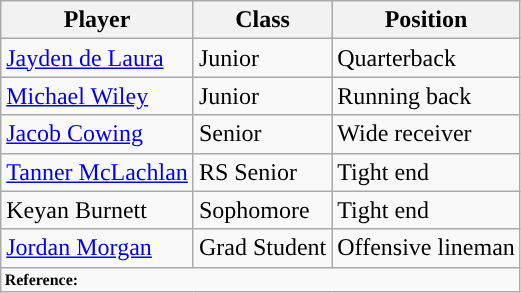<table class="wikitable">
<tr>
<th style="text-align:center; ">Player</th>
<th style="text-align:center; ">Class</th>
<th style="text-align:center; ">Position</th>
</tr>
<tr>
<td><a href='#'>Jayden de Laura</a></td>
<td>Junior</td>
<td>Quarterback</td>
</tr>
<tr>
<td><a href='#'>Michael Wiley</a></td>
<td>Junior</td>
<td>Running back</td>
</tr>
<tr>
<td><a href='#'>Jacob Cowing</a></td>
<td>Senior</td>
<td>Wide receiver</td>
</tr>
<tr>
<td><a href='#'>Tanner McLachlan</a></td>
<td>RS Senior</td>
<td>Tight end</td>
</tr>
<tr>
<td>Keyan Burnett</td>
<td>Sophomore</td>
<td>Tight end</td>
</tr>
<tr>
<td><a href='#'>Jordan Morgan</a></td>
<td>Grad Student</td>
<td>Offensive lineman</td>
</tr>
<tr>
<td colspan="4"  style="font-size:8pt; text-align:left;"><strong>Reference:</strong></td>
</tr>
</table>
